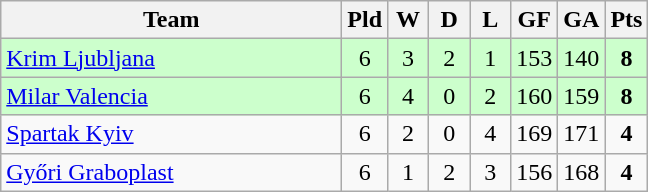<table class="wikitable" style="text-align:center">
<tr>
<th width=220>Team</th>
<th width=20>Pld</th>
<th width=20>W</th>
<th width=20>D</th>
<th width=20>L</th>
<th width=20>GF</th>
<th width=20>GA</th>
<th width=20>Pts</th>
</tr>
<tr bgcolor="#ccffcc">
<td align="left"> <a href='#'>Krim Ljubljana</a></td>
<td>6</td>
<td>3</td>
<td>2</td>
<td>1</td>
<td>153</td>
<td>140</td>
<td><strong>8</strong></td>
</tr>
<tr bgcolor="#ccffcc">
<td align="left"> <a href='#'>Milar Valencia</a></td>
<td>6</td>
<td>4</td>
<td>0</td>
<td>2</td>
<td>160</td>
<td>159</td>
<td><strong>8</strong></td>
</tr>
<tr>
<td align="left"> <a href='#'>Spartak Kyiv</a></td>
<td>6</td>
<td>2</td>
<td>0</td>
<td>4</td>
<td>169</td>
<td>171</td>
<td><strong>4</strong></td>
</tr>
<tr>
<td align="left"> <a href='#'>Győri Graboplast</a></td>
<td>6</td>
<td>1</td>
<td>2</td>
<td>3</td>
<td>156</td>
<td>168</td>
<td><strong>4</strong></td>
</tr>
</table>
